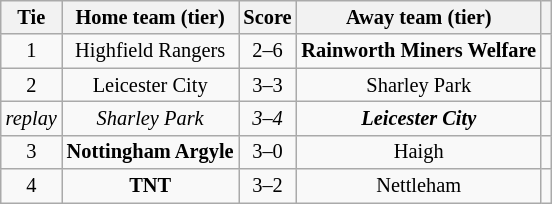<table class="wikitable" style="text-align:center; font-size:85%">
<tr>
<th>Tie</th>
<th>Home team (tier)</th>
<th>Score</th>
<th>Away team (tier)</th>
<th></th>
</tr>
<tr>
<td align="center">1</td>
<td>Highfield Rangers</td>
<td align="center">2–6</td>
<td><strong>Rainworth Miners Welfare</strong></td>
<td></td>
</tr>
<tr>
<td align="center">2</td>
<td>Leicester City</td>
<td align="center">3–3 </td>
<td>Sharley Park</td>
<td></td>
</tr>
<tr>
<td align="center"><em>replay</em></td>
<td><em>Sharley Park</em></td>
<td align="center"><em>3–4</em></td>
<td><strong><em>Leicester City</em></strong></td>
<td></td>
</tr>
<tr>
<td align="center">3</td>
<td><strong>Nottingham Argyle</strong></td>
<td align="center">3–0</td>
<td>Haigh</td>
<td></td>
</tr>
<tr>
<td align="center">4</td>
<td><strong>TNT</strong></td>
<td align="center">3–2</td>
<td>Nettleham</td>
<td></td>
</tr>
</table>
